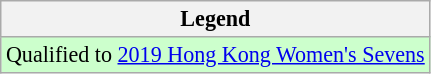<table class="wikitable" style="font-size:92%;">
<tr>
<th colspan=1>Legend</th>
</tr>
<tr bgcolor=ccffcc>
<td>Qualified to <a href='#'>2019 Hong Kong Women's Sevens</a></td>
</tr>
</table>
